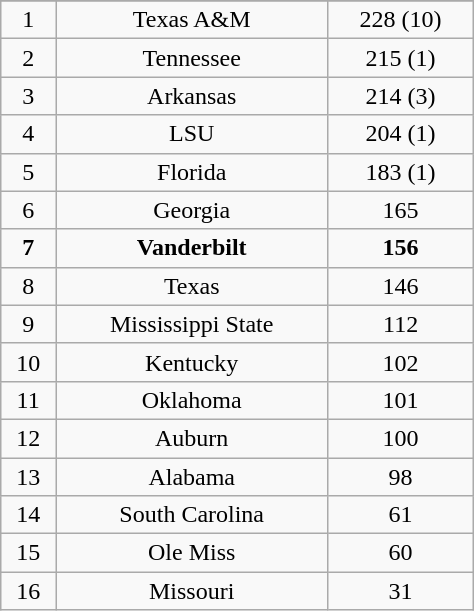<table class="wikitable" style="width: 25%;text-align: center;">
<tr align="center">
</tr>
<tr align="center">
<td>1</td>
<td>Texas A&M</td>
<td>228 (10)</td>
</tr>
<tr align="center">
<td>2</td>
<td>Tennessee</td>
<td>215 (1)</td>
</tr>
<tr align="center">
<td>3</td>
<td>Arkansas</td>
<td>214 (3)</td>
</tr>
<tr align="center">
<td>4</td>
<td>LSU</td>
<td>204 (1)</td>
</tr>
<tr align="center">
<td>5</td>
<td>Florida</td>
<td>183 (1)</td>
</tr>
<tr align="center">
<td>6</td>
<td>Georgia</td>
<td>165</td>
</tr>
<tr align="center">
<td><strong>7</strong></td>
<td><strong>Vanderbilt</strong></td>
<td><strong>156</strong></td>
</tr>
<tr align="center">
<td>8</td>
<td>Texas</td>
<td>146</td>
</tr>
<tr align="center">
<td>9</td>
<td>Mississippi State</td>
<td>112</td>
</tr>
<tr align="center">
<td>10</td>
<td>Kentucky</td>
<td>102</td>
</tr>
<tr align="center">
<td>11</td>
<td>Oklahoma</td>
<td>101</td>
</tr>
<tr align="center">
<td>12</td>
<td>Auburn</td>
<td>100</td>
</tr>
<tr align="center">
<td>13</td>
<td>Alabama</td>
<td>98</td>
</tr>
<tr align="center">
<td>14</td>
<td>South Carolina</td>
<td>61</td>
</tr>
<tr align="center">
<td>15</td>
<td>Ole Miss</td>
<td>60</td>
</tr>
<tr align="center">
<td>16</td>
<td>Missouri</td>
<td>31</td>
</tr>
</table>
